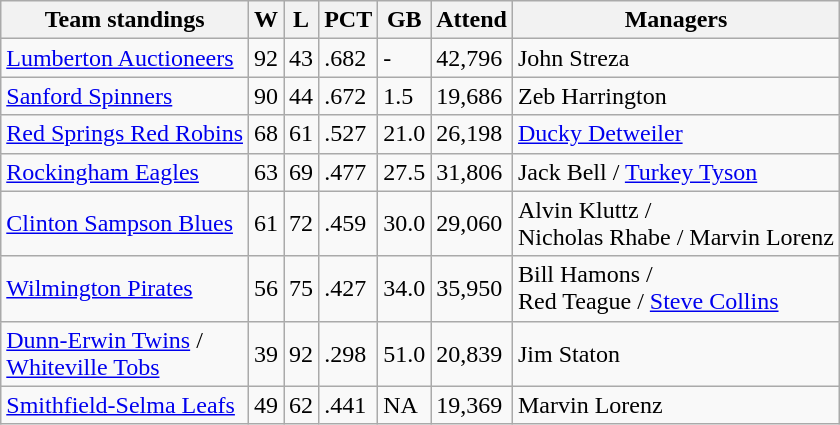<table class="wikitable">
<tr>
<th>Team standings</th>
<th>W</th>
<th>L</th>
<th>PCT</th>
<th>GB</th>
<th>Attend</th>
<th>Managers</th>
</tr>
<tr>
<td><a href='#'>Lumberton Auctioneers</a></td>
<td>92</td>
<td>43</td>
<td>.682</td>
<td>-</td>
<td>42,796</td>
<td>John Streza</td>
</tr>
<tr>
<td><a href='#'>Sanford Spinners</a></td>
<td>90</td>
<td>44</td>
<td>.672</td>
<td>1.5</td>
<td>19,686</td>
<td>Zeb Harrington</td>
</tr>
<tr>
<td><a href='#'>Red Springs Red Robins</a></td>
<td>68</td>
<td>61</td>
<td>.527</td>
<td>21.0</td>
<td>26,198</td>
<td><a href='#'>Ducky Detweiler</a></td>
</tr>
<tr>
<td><a href='#'>Rockingham Eagles</a></td>
<td>63</td>
<td>69</td>
<td>.477</td>
<td>27.5</td>
<td>31,806</td>
<td>Jack Bell / <a href='#'>Turkey Tyson</a></td>
</tr>
<tr>
<td><a href='#'>Clinton Sampson Blues</a></td>
<td>61</td>
<td>72</td>
<td>.459</td>
<td>30.0</td>
<td>29,060</td>
<td>Alvin Kluttz /<br> Nicholas Rhabe / Marvin Lorenz</td>
</tr>
<tr>
<td><a href='#'>Wilmington Pirates</a></td>
<td>56</td>
<td>75</td>
<td>.427</td>
<td>34.0</td>
<td>35,950</td>
<td>Bill Hamons /<br> Red Teague / <a href='#'>Steve Collins</a></td>
</tr>
<tr>
<td><a href='#'>Dunn-Erwin Twins</a> /<br><a href='#'>Whiteville Tobs</a></td>
<td>39</td>
<td>92</td>
<td>.298</td>
<td>51.0</td>
<td>20,839</td>
<td>Jim Staton</td>
</tr>
<tr>
<td><a href='#'>Smithfield-Selma Leafs</a></td>
<td>49</td>
<td>62</td>
<td>.441</td>
<td>NA</td>
<td>19,369</td>
<td>Marvin Lorenz</td>
</tr>
</table>
